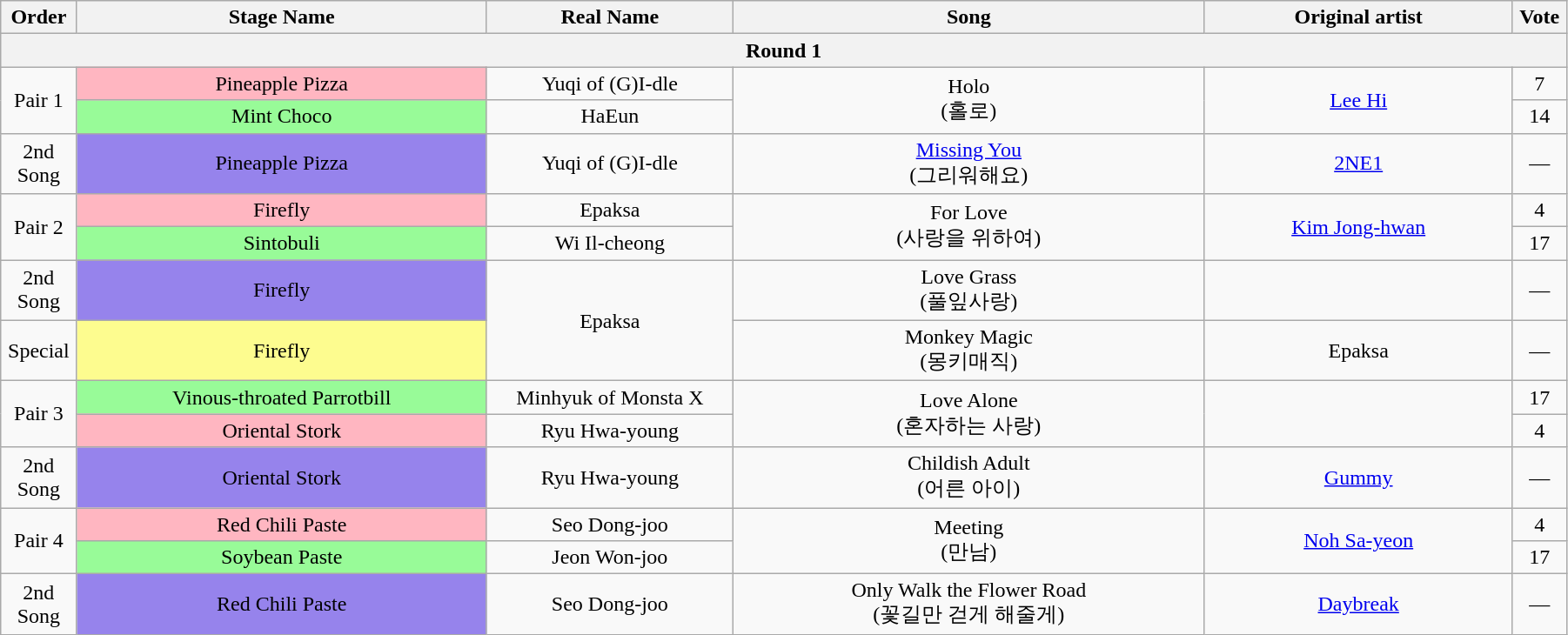<table class="wikitable" style="text-align:center; width:95%;">
<tr>
<th style="width:1%;">Order</th>
<th style="width:20%;">Stage Name</th>
<th style="width:12%;">Real Name</th>
<th style="width:23%;">Song</th>
<th style="width:15%;">Original artist</th>
<th style="width:1%;">Vote</th>
</tr>
<tr>
<th colspan=6>Round 1</th>
</tr>
<tr>
<td rowspan=2>Pair 1</td>
<td bgcolor="lightpink">Pineapple Pizza</td>
<td>Yuqi of (G)I-dle</td>
<td rowspan=2>Holo<br>(홀로)</td>
<td rowspan=2><a href='#'>Lee Hi</a></td>
<td>7</td>
</tr>
<tr>
<td bgcolor="palegreen">Mint Choco</td>
<td>HaEun</td>
<td>14</td>
</tr>
<tr>
<td>2nd Song</td>
<td bgcolor="#9683EC">Pineapple Pizza</td>
<td>Yuqi of (G)I-dle</td>
<td><a href='#'>Missing You</a><br>(그리워해요)</td>
<td><a href='#'>2NE1</a></td>
<td>—</td>
</tr>
<tr>
<td rowspan=2>Pair 2</td>
<td bgcolor="lightpink">Firefly</td>
<td>Epaksa</td>
<td rowspan=2>For Love<br>(사랑을 위하여)</td>
<td rowspan=2><a href='#'>Kim Jong-hwan</a></td>
<td>4</td>
</tr>
<tr>
<td bgcolor="palegreen">Sintobuli</td>
<td>Wi Il-cheong</td>
<td>17</td>
</tr>
<tr>
<td>2nd Song</td>
<td bgcolor="#9683EC">Firefly</td>
<td rowspan=2>Epaksa</td>
<td>Love Grass<br>(풀잎사랑)</td>
<td></td>
<td>—</td>
</tr>
<tr>
<td>Special</td>
<td bgcolor="#FDFC8F">Firefly</td>
<td>Monkey Magic<br>(몽키매직)</td>
<td>Epaksa</td>
<td>—</td>
</tr>
<tr>
<td rowspan=2>Pair 3</td>
<td bgcolor="palegreen">Vinous-throated Parrotbill</td>
<td>Minhyuk of Monsta X</td>
<td rowspan=2>Love Alone<br>(혼자하는 사랑)</td>
<td rowspan=2></td>
<td>17</td>
</tr>
<tr>
<td bgcolor="lightpink">Oriental Stork</td>
<td>Ryu Hwa-young</td>
<td>4</td>
</tr>
<tr>
<td>2nd Song</td>
<td bgcolor="#9683EC">Oriental Stork</td>
<td>Ryu Hwa-young</td>
<td>Childish Adult<br>(어른 아이)</td>
<td><a href='#'>Gummy</a></td>
<td>—</td>
</tr>
<tr>
<td rowspan=2>Pair 4</td>
<td bgcolor="lightpink">Red Chili Paste</td>
<td>Seo Dong-joo</td>
<td rowspan=2>Meeting<br>(만남)</td>
<td rowspan=2><a href='#'>Noh Sa-yeon</a></td>
<td>4</td>
</tr>
<tr>
<td bgcolor="palegreen">Soybean Paste</td>
<td>Jeon Won-joo</td>
<td>17</td>
</tr>
<tr>
<td>2nd Song</td>
<td bgcolor="#9683EC">Red Chili Paste</td>
<td>Seo Dong-joo</td>
<td>Only Walk the Flower Road<br>(꽃길만 걷게 해줄게)</td>
<td><a href='#'>Daybreak</a></td>
<td>—</td>
</tr>
</table>
